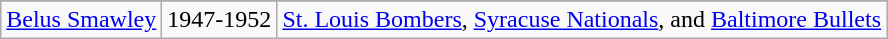<table class="wikitable">
<tr>
</tr>
<tr align="center">
<td><a href='#'>Belus Smawley</a></td>
<td>1947-1952</td>
<td><a href='#'>St. Louis Bombers</a>, <a href='#'>Syracuse Nationals</a>, and <a href='#'>Baltimore Bullets</a></td>
</tr>
</table>
